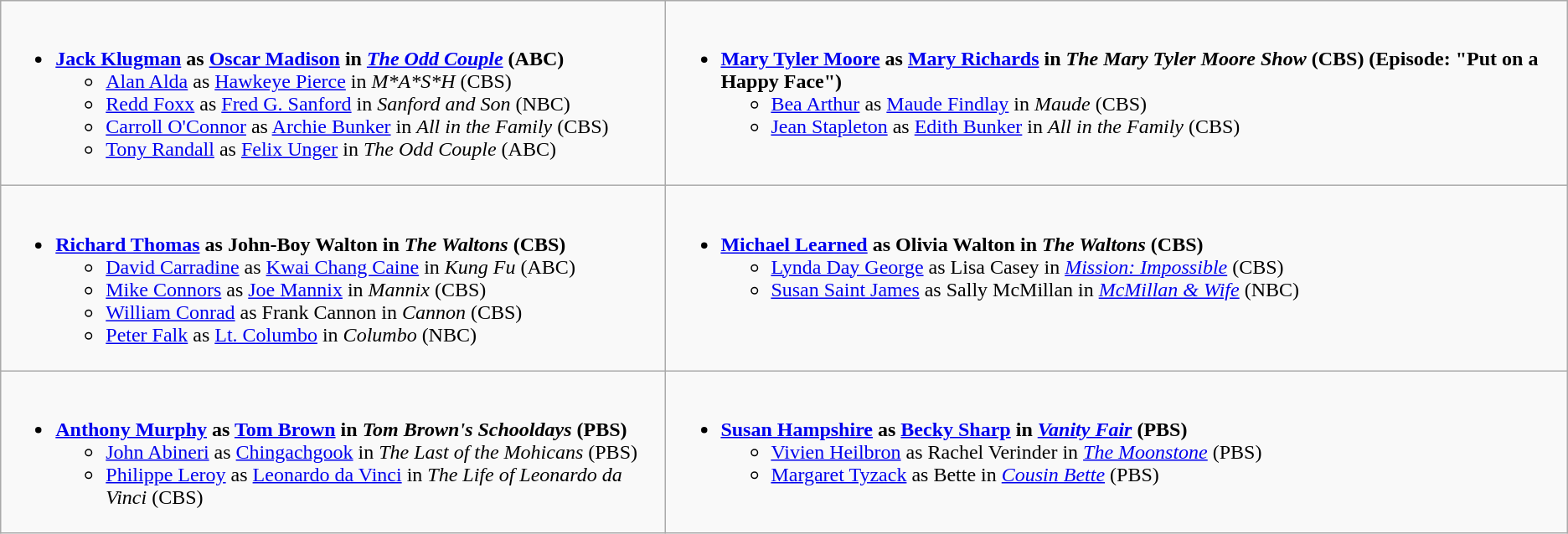<table class="wikitable">
<tr>
<td style="vertical-align:top;"><br><ul><li><strong><a href='#'>Jack Klugman</a> as <a href='#'>Oscar Madison</a> in <em><a href='#'>The Odd Couple</a></em> (ABC)</strong><ul><li><a href='#'>Alan Alda</a> as <a href='#'>Hawkeye Pierce</a> in <em>M*A*S*H</em> (CBS)</li><li><a href='#'>Redd Foxx</a> as <a href='#'>Fred G. Sanford</a> in <em>Sanford and Son</em> (NBC)</li><li><a href='#'>Carroll O'Connor</a> as <a href='#'>Archie Bunker</a> in <em>All in the Family</em> (CBS)</li><li><a href='#'>Tony Randall</a> as <a href='#'>Felix Unger</a> in <em>The Odd Couple</em> (ABC)</li></ul></li></ul></td>
<td style="vertical-align:top;"><br><ul><li><strong><a href='#'>Mary Tyler Moore</a> as <a href='#'>Mary Richards</a> in <em>The Mary Tyler Moore Show</em> (CBS) (Episode: "Put on a Happy Face")</strong><ul><li><a href='#'>Bea Arthur</a> as <a href='#'>Maude Findlay</a> in <em>Maude</em> (CBS)</li><li><a href='#'>Jean Stapleton</a> as <a href='#'>Edith Bunker</a> in <em>All in the Family</em> (CBS)</li></ul></li></ul></td>
</tr>
<tr>
<td style="vertical-align:top;"><br><ul><li><strong><a href='#'>Richard Thomas</a> as John-Boy Walton in <em>The Waltons</em> (CBS)</strong><ul><li><a href='#'>David Carradine</a> as <a href='#'>Kwai Chang Caine</a> in <em>Kung Fu</em> (ABC)</li><li><a href='#'>Mike Connors</a> as <a href='#'>Joe Mannix</a> in <em>Mannix</em> (CBS)</li><li><a href='#'>William Conrad</a> as Frank Cannon in <em>Cannon</em> (CBS)</li><li><a href='#'>Peter Falk</a> as <a href='#'>Lt. Columbo</a> in <em>Columbo</em> (NBC)</li></ul></li></ul></td>
<td style="vertical-align:top;"><br><ul><li><strong><a href='#'>Michael Learned</a> as Olivia Walton in <em>The Waltons</em> (CBS)</strong><ul><li><a href='#'>Lynda Day George</a> as Lisa Casey in <em><a href='#'>Mission: Impossible</a></em> (CBS)</li><li><a href='#'>Susan Saint James</a> as Sally McMillan in <em><a href='#'>McMillan & Wife</a></em> (NBC)</li></ul></li></ul></td>
</tr>
<tr>
<td style="vertical-align:top;"><br><ul><li><strong><a href='#'>Anthony Murphy</a> as <a href='#'>Tom Brown</a> in <em>Tom Brown's Schooldays</em> (PBS)</strong><ul><li><a href='#'>John Abineri</a> as <a href='#'>Chingachgook</a> in <em>The Last of the Mohicans</em> (PBS)</li><li><a href='#'>Philippe Leroy</a> as <a href='#'>Leonardo da Vinci</a> in <em>The Life of Leonardo da Vinci</em> (CBS)</li></ul></li></ul></td>
<td style="vertical-align:top;"><br><ul><li><strong><a href='#'>Susan Hampshire</a> as <a href='#'>Becky Sharp</a> in <em><a href='#'>Vanity Fair</a></em> (PBS)</strong><ul><li><a href='#'>Vivien Heilbron</a> as Rachel Verinder in <em><a href='#'>The Moonstone</a></em> (PBS)</li><li><a href='#'>Margaret Tyzack</a> as Bette in <em><a href='#'>Cousin Bette</a></em> (PBS)</li></ul></li></ul></td>
</tr>
</table>
